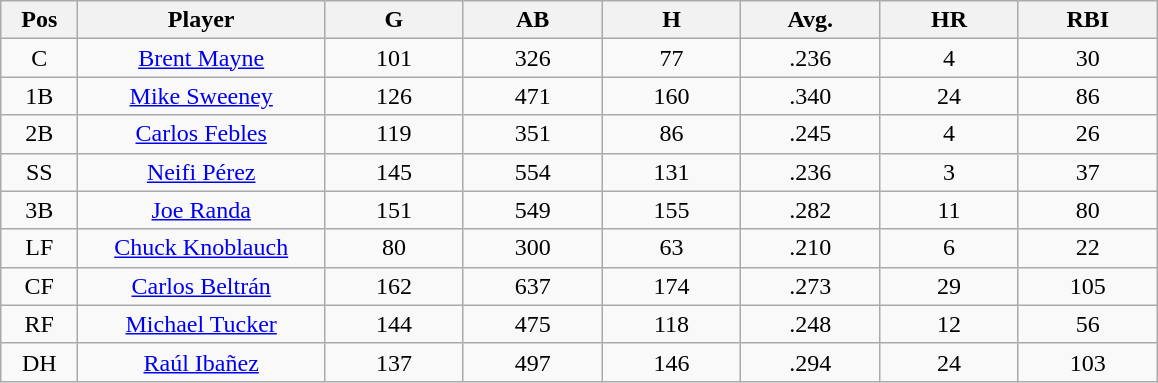<table class="wikitable sortable">
<tr>
<th bgcolor="#DDDDFF" width="5%">Pos</th>
<th bgcolor="#DDDDFF" width="16%">Player</th>
<th bgcolor="#DDDDFF" width="9%">G</th>
<th bgcolor="#DDDDFF" width="9%">AB</th>
<th bgcolor="#DDDDFF" width="9%">H</th>
<th bgcolor="#DDDDFF" width="9%">Avg.</th>
<th bgcolor="#DDDDFF" width="9%">HR</th>
<th bgcolor="#DDDDFF" width="9%">RBI</th>
</tr>
<tr align="center">
<td>C</td>
<td><a href='#'>Brent Mayne</a></td>
<td>101</td>
<td>326</td>
<td>77</td>
<td>.236</td>
<td>4</td>
<td>30</td>
</tr>
<tr align=center>
<td>1B</td>
<td><a href='#'>Mike Sweeney</a></td>
<td>126</td>
<td>471</td>
<td>160</td>
<td>.340</td>
<td>24</td>
<td>86</td>
</tr>
<tr align=center>
<td>2B</td>
<td><a href='#'>Carlos Febles</a></td>
<td>119</td>
<td>351</td>
<td>86</td>
<td>.245</td>
<td>4</td>
<td>26</td>
</tr>
<tr align=center>
<td>SS</td>
<td><a href='#'>Neifi Pérez</a></td>
<td>145</td>
<td>554</td>
<td>131</td>
<td>.236</td>
<td>3</td>
<td>37</td>
</tr>
<tr align=center>
<td>3B</td>
<td><a href='#'>Joe Randa</a></td>
<td>151</td>
<td>549</td>
<td>155</td>
<td>.282</td>
<td>11</td>
<td>80</td>
</tr>
<tr align=center>
<td>LF</td>
<td><a href='#'>Chuck Knoblauch</a></td>
<td>80</td>
<td>300</td>
<td>63</td>
<td>.210</td>
<td>6</td>
<td>22</td>
</tr>
<tr align=center>
<td>CF</td>
<td><a href='#'>Carlos Beltrán</a></td>
<td>162</td>
<td>637</td>
<td>174</td>
<td>.273</td>
<td>29</td>
<td>105</td>
</tr>
<tr align=center>
<td>RF</td>
<td><a href='#'>Michael Tucker</a></td>
<td>144</td>
<td>475</td>
<td>118</td>
<td>.248</td>
<td>12</td>
<td>56</td>
</tr>
<tr align=center>
<td>DH</td>
<td><a href='#'>Raúl Ibañez</a></td>
<td>137</td>
<td>497</td>
<td>146</td>
<td>.294</td>
<td>24</td>
<td>103</td>
</tr>
</table>
